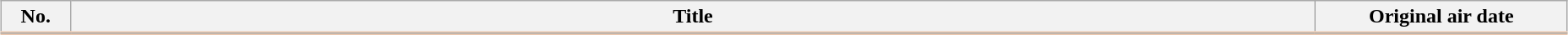<table class="wikitable" style="width:98%; margin:auto; background:#FFF;">
<tr style="border-bottom: 3px solid #EDC9AF;">
<th style="width:3em;">No.</th>
<th>Title</th>
<th style="width:12em;">Original air date</th>
</tr>
<tr>
</tr>
</table>
